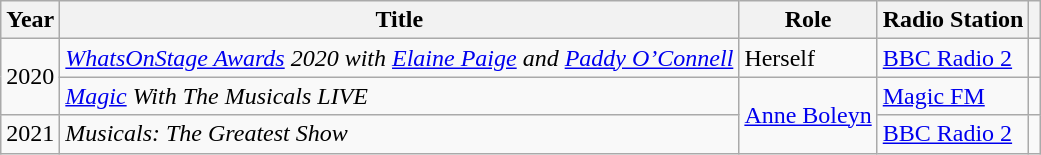<table class="wikitable plainrowheaders sortable">
<tr>
<th scope="col">Year</th>
<th scope="col">Title</th>
<th scope="col">Role</th>
<th scope="col">Radio Station</th>
<th style="text-align: center;" class="unsortable"></th>
</tr>
<tr>
<td rowspan="2">2020</td>
<td><em><a href='#'>WhatsOnStage Awards</a> 2020 with <a href='#'>Elaine Paige</a> and <a href='#'>Paddy O’Connell</a></em></td>
<td>Herself</td>
<td><a href='#'>BBC Radio 2</a></td>
<td></td>
</tr>
<tr>
<td><em><a href='#'>Magic</a> With The Musicals LIVE</em></td>
<td rowspan="2"><a href='#'>Anne Boleyn</a></td>
<td><a href='#'>Magic FM</a></td>
<td></td>
</tr>
<tr>
<td>2021</td>
<td><em>Musicals: The Greatest Show</em></td>
<td><a href='#'>BBC Radio 2</a></td>
<td></td>
</tr>
</table>
